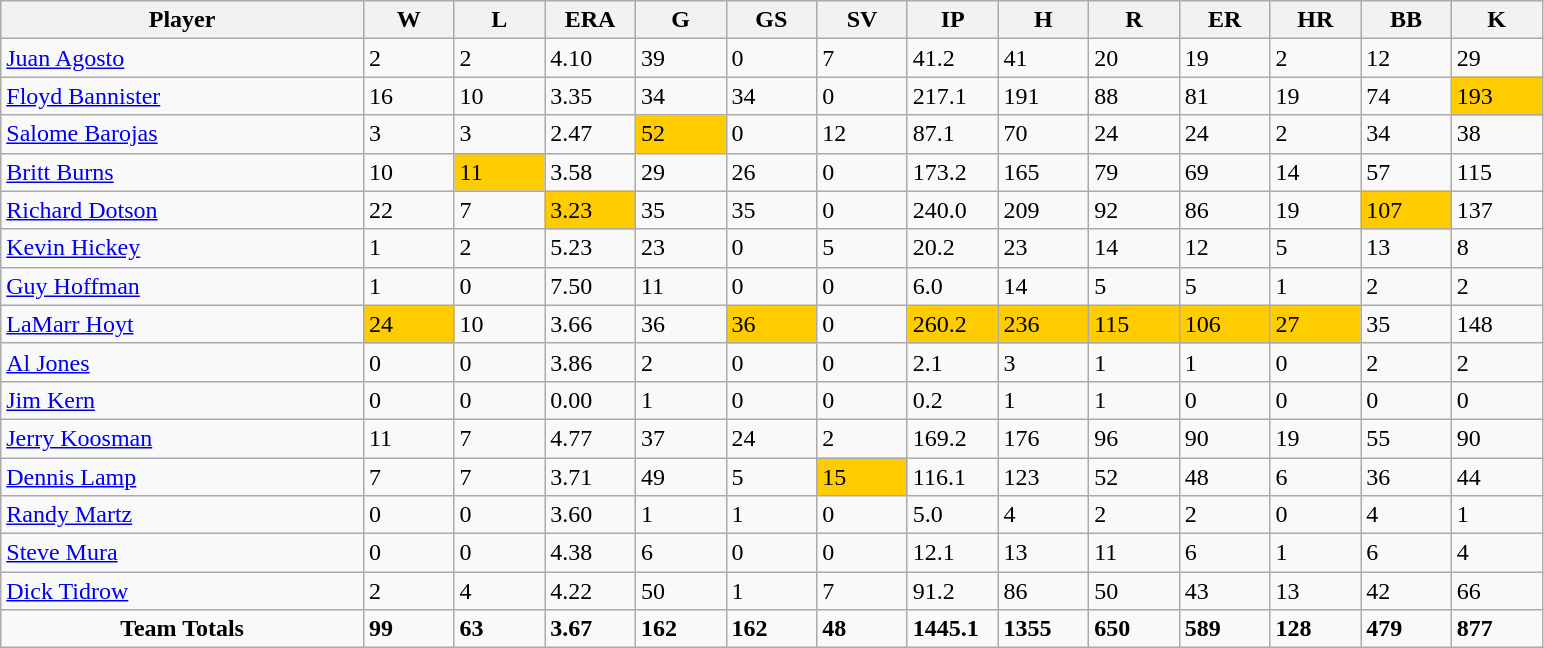<table class="wikitable sortable">
<tr>
<th bgcolor="#DDDDFF" width="20%">Player</th>
<th bgcolor="#DDDDFF" width="5%">W</th>
<th bgcolor="#DDDDFF" width="5%">L</th>
<th bgcolor="#DDDDFF" width="5%">ERA</th>
<th bgcolor="#DDDDFF" width="5%">G</th>
<th bgcolor="#DDDDFF" width="5%">GS</th>
<th bgcolor="#DDDDFF" width="5%">SV</th>
<th bgcolor="#DDDDFF" width="5%">IP</th>
<th bgcolor="#DDDDFF" width="5%">H</th>
<th bgcolor="#DDDDFF" width="5%">R</th>
<th bgcolor="#DDDDFF" width="5%">ER</th>
<th bgcolor="#DDDDFF" width="5%">HR</th>
<th bgcolor="#DDDDFF" width="5%">BB</th>
<th bgcolor="#DDDDFF" width="5%">K</th>
</tr>
<tr>
<td><a href='#'>Juan Agosto</a></td>
<td>2</td>
<td>2</td>
<td>4.10</td>
<td>39</td>
<td>0</td>
<td>7</td>
<td>41.2</td>
<td>41</td>
<td>20</td>
<td>19</td>
<td>2</td>
<td>12</td>
<td>29</td>
</tr>
<tr>
<td><a href='#'>Floyd Bannister</a></td>
<td>16</td>
<td>10</td>
<td>3.35</td>
<td>34</td>
<td>34</td>
<td>0</td>
<td>217.1</td>
<td>191</td>
<td>88</td>
<td>81</td>
<td>19</td>
<td>74</td>
<td bgcolor=#ffcc00>193</td>
</tr>
<tr>
<td><a href='#'>Salome Barojas</a></td>
<td>3</td>
<td>3</td>
<td>2.47</td>
<td bgcolor=#ffcc00>52</td>
<td>0</td>
<td>12</td>
<td>87.1</td>
<td>70</td>
<td>24</td>
<td>24</td>
<td>2</td>
<td>34</td>
<td>38</td>
</tr>
<tr>
<td><a href='#'>Britt Burns</a></td>
<td>10</td>
<td bgcolor=#ffcc00>11</td>
<td>3.58</td>
<td>29</td>
<td>26</td>
<td>0</td>
<td>173.2</td>
<td>165</td>
<td>79</td>
<td>69</td>
<td>14</td>
<td>57</td>
<td>115</td>
</tr>
<tr>
<td><a href='#'>Richard Dotson</a></td>
<td>22</td>
<td>7</td>
<td bgcolor=#ffcc00>3.23</td>
<td>35</td>
<td>35</td>
<td>0</td>
<td>240.0</td>
<td>209</td>
<td>92</td>
<td>86</td>
<td>19</td>
<td bgcolor=#ffcc00>107</td>
<td>137</td>
</tr>
<tr>
<td><a href='#'>Kevin Hickey</a></td>
<td>1</td>
<td>2</td>
<td>5.23</td>
<td>23</td>
<td>0</td>
<td>5</td>
<td>20.2</td>
<td>23</td>
<td>14</td>
<td>12</td>
<td>5</td>
<td>13</td>
<td>8</td>
</tr>
<tr>
<td><a href='#'>Guy Hoffman</a></td>
<td>1</td>
<td>0</td>
<td>7.50</td>
<td>11</td>
<td>0</td>
<td>0</td>
<td>6.0</td>
<td>14</td>
<td>5</td>
<td>5</td>
<td>1</td>
<td>2</td>
<td>2</td>
</tr>
<tr>
<td><a href='#'>LaMarr Hoyt</a></td>
<td bgcolor=#ffcc00>24</td>
<td>10</td>
<td>3.66</td>
<td>36</td>
<td bgcolor=#ffcc00>36</td>
<td>0</td>
<td bgcolor=#ffcc00>260.2</td>
<td bgcolor=#ffcc00>236</td>
<td bgcolor=#ffcc00>115</td>
<td bgcolor=#ffcc00>106</td>
<td bgcolor=#ffcc00>27</td>
<td>35</td>
<td>148</td>
</tr>
<tr>
<td><a href='#'>Al Jones</a></td>
<td>0</td>
<td>0</td>
<td>3.86</td>
<td>2</td>
<td>0</td>
<td>0</td>
<td>2.1</td>
<td>3</td>
<td>1</td>
<td>1</td>
<td>0</td>
<td>2</td>
<td>2</td>
</tr>
<tr>
<td><a href='#'>Jim Kern</a></td>
<td>0</td>
<td>0</td>
<td>0.00</td>
<td>1</td>
<td>0</td>
<td>0</td>
<td>0.2</td>
<td>1</td>
<td>1</td>
<td>0</td>
<td>0</td>
<td>0</td>
<td>0</td>
</tr>
<tr>
<td><a href='#'>Jerry Koosman</a></td>
<td>11</td>
<td>7</td>
<td>4.77</td>
<td>37</td>
<td>24</td>
<td>2</td>
<td>169.2</td>
<td>176</td>
<td>96</td>
<td>90</td>
<td>19</td>
<td>55</td>
<td>90</td>
</tr>
<tr>
<td><a href='#'>Dennis Lamp</a></td>
<td>7</td>
<td>7</td>
<td>3.71</td>
<td>49</td>
<td>5</td>
<td bgcolor=#ffcc00>15</td>
<td>116.1</td>
<td>123</td>
<td>52</td>
<td>48</td>
<td>6</td>
<td>36</td>
<td>44</td>
</tr>
<tr>
<td><a href='#'>Randy Martz</a></td>
<td>0</td>
<td>0</td>
<td>3.60</td>
<td>1</td>
<td>1</td>
<td>0</td>
<td>5.0</td>
<td>4</td>
<td>2</td>
<td>2</td>
<td>0</td>
<td>4</td>
<td>1</td>
</tr>
<tr>
<td><a href='#'>Steve Mura</a></td>
<td>0</td>
<td>0</td>
<td>4.38</td>
<td>6</td>
<td>0</td>
<td>0</td>
<td>12.1</td>
<td>13</td>
<td>11</td>
<td>6</td>
<td>1</td>
<td>6</td>
<td>4</td>
</tr>
<tr>
<td><a href='#'>Dick Tidrow</a></td>
<td>2</td>
<td>4</td>
<td>4.22</td>
<td>50</td>
<td>1</td>
<td>7</td>
<td>91.2</td>
<td>86</td>
<td>50</td>
<td>43</td>
<td>13</td>
<td>42</td>
<td>66</td>
</tr>
<tr class="sortbottom">
<td style="text-align: center;"><strong>Team Totals</strong></td>
<td><strong>99</strong></td>
<td><strong>63</strong></td>
<td><strong>3.67</strong></td>
<td><strong>162</strong></td>
<td><strong>162</strong></td>
<td><strong>48</strong></td>
<td><strong>1445.1</strong></td>
<td><strong>1355</strong></td>
<td><strong>650</strong></td>
<td><strong>589</strong></td>
<td><strong>128</strong></td>
<td><strong>479</strong></td>
<td><strong>877</strong></td>
</tr>
</table>
